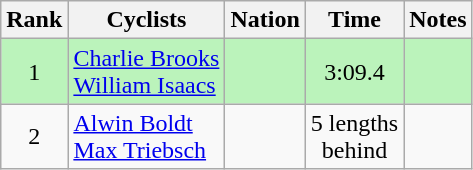<table class="wikitable sortable">
<tr>
<th>Rank</th>
<th>Cyclists</th>
<th>Nation</th>
<th>Time</th>
<th>Notes</th>
</tr>
<tr bgcolor=bbf3bb>
<td align=center>1</td>
<td><a href='#'>Charlie Brooks</a> <br> <a href='#'>William Isaacs</a></td>
<td></td>
<td align=center>3:09.4</td>
<td align=center></td>
</tr>
<tr>
<td align=center>2</td>
<td><a href='#'>Alwin Boldt</a> <br> <a href='#'>Max Triebsch</a></td>
<td></td>
<td align=center>5 lengths<br>behind</td>
<td></td>
</tr>
</table>
